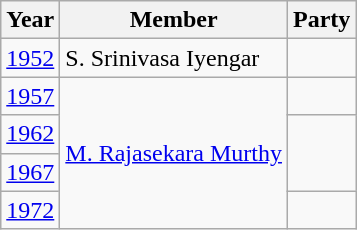<table class="wikitable sortable">
<tr>
<th>Year</th>
<th>Member</th>
<th colspan="2">Party</th>
</tr>
<tr>
<td><a href='#'>1952</a></td>
<td>S. Srinivasa Iyengar</td>
<td></td>
</tr>
<tr>
<td><a href='#'>1957</a></td>
<td rowspan=4><a href='#'>M. Rajasekara Murthy</a></td>
<td></td>
</tr>
<tr>
<td><a href='#'>1962</a></td>
</tr>
<tr>
<td><a href='#'>1967</a></td>
</tr>
<tr>
<td><a href='#'>1972</a></td>
<td></td>
</tr>
</table>
